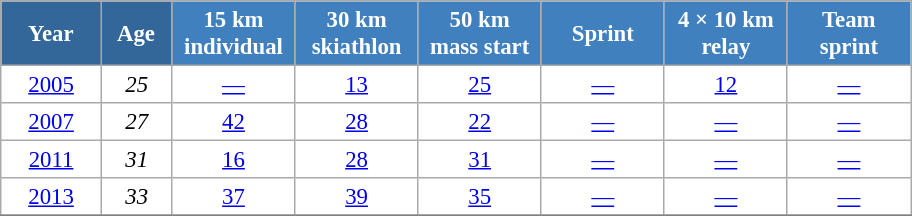<table class="wikitable" style="font-size:95%; text-align:center; border:grey solid 1px; border-collapse:collapse; background:#ffffff;">
<tr>
<th style="background-color:#369; color:white; width:60px;"> Year </th>
<th style="background-color:#369; color:white; width:40px;"> Age </th>
<th style="background-color:#4180be; color:white; width:75px;"> 15 km <br> individual </th>
<th style="background-color:#4180be; color:white; width:75px;"> 30 km <br> skiathlon </th>
<th style="background-color:#4180be; color:white; width:75px;"> 50 km <br> mass start </th>
<th style="background-color:#4180be; color:white; width:75px;"> Sprint </th>
<th style="background-color:#4180be; color:white; width:75px;"> 4 × 10 km <br> relay </th>
<th style="background-color:#4180be; color:white; width:75px;"> Team <br> sprint </th>
</tr>
<tr>
<td><a href='#'>2005</a></td>
<td><em>25</em></td>
<td><a href='#'>—</a></td>
<td><a href='#'>13</a></td>
<td><a href='#'>25</a></td>
<td><a href='#'>—</a></td>
<td><a href='#'>12</a></td>
<td><a href='#'>—</a></td>
</tr>
<tr>
<td><a href='#'>2007</a></td>
<td><em>27</em></td>
<td><a href='#'>42</a></td>
<td><a href='#'>28</a></td>
<td><a href='#'>22</a></td>
<td><a href='#'>—</a></td>
<td><a href='#'>—</a></td>
<td><a href='#'>—</a></td>
</tr>
<tr>
<td><a href='#'>2011</a></td>
<td><em>31</em></td>
<td><a href='#'>16</a></td>
<td><a href='#'>28</a></td>
<td><a href='#'>31</a></td>
<td><a href='#'>—</a></td>
<td><a href='#'>—</a></td>
<td><a href='#'>—</a></td>
</tr>
<tr>
<td><a href='#'>2013</a></td>
<td><em>33</em></td>
<td><a href='#'>37</a></td>
<td><a href='#'>39</a></td>
<td><a href='#'>35</a></td>
<td><a href='#'>—</a></td>
<td><a href='#'>—</a></td>
<td><a href='#'>—</a></td>
</tr>
<tr>
</tr>
</table>
